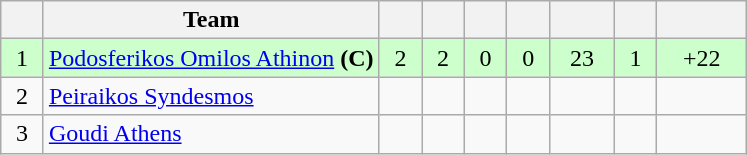<table class="wikitable" style="text-align: center; font-size:100%">
<tr>
<th></th>
<th width=45%>Team</th>
<th></th>
<th></th>
<th></th>
<th></th>
<th></th>
<th></th>
<th></th>
</tr>
<tr bgcolor=#ccffcc>
<td>1</td>
<td align=left><a href='#'>Podosferikos Omilos Athinon</a> <strong>(C)</strong></td>
<td>2</td>
<td>2</td>
<td>0</td>
<td>0</td>
<td>23</td>
<td>1</td>
<td>+22</td>
</tr>
<tr>
<td>2</td>
<td align=left><a href='#'>Peiraikos Syndesmos</a></td>
<td></td>
<td></td>
<td></td>
<td></td>
<td></td>
<td></td>
<td></td>
</tr>
<tr>
<td>3</td>
<td align=left><a href='#'>Goudi Athens</a></td>
<td></td>
<td></td>
<td></td>
<td></td>
<td></td>
<td></td>
<td></td>
</tr>
</table>
